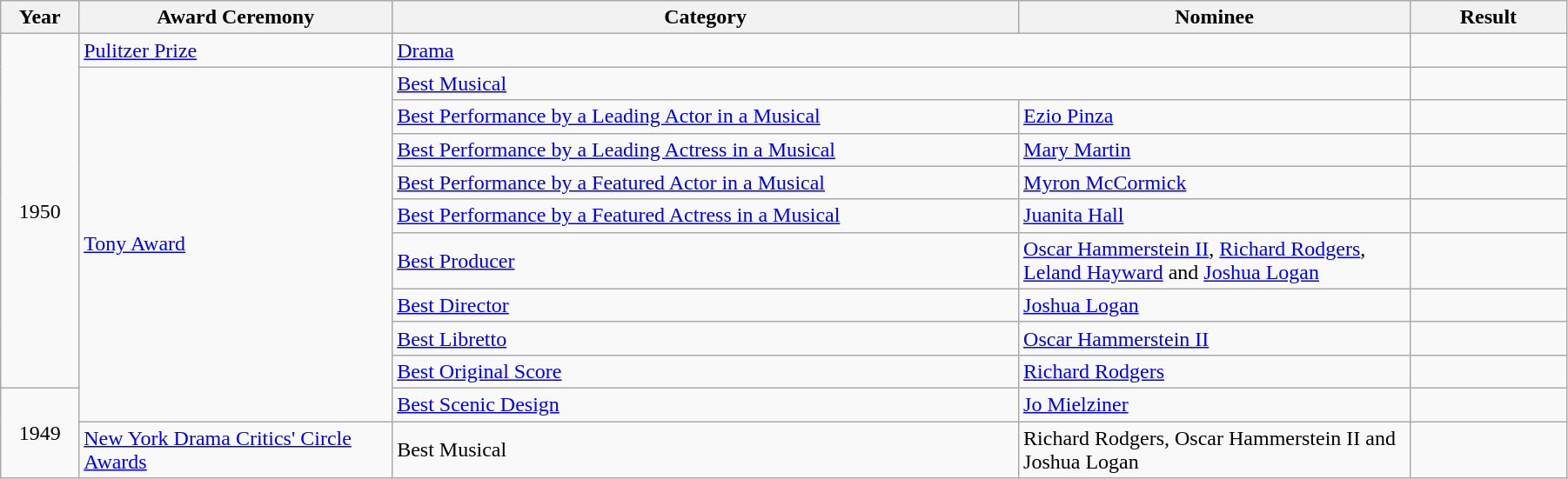<table class="wikitable" width="95%">
<tr>
<th width="5%">Year</th>
<th width="20%">Award Ceremony</th>
<th width="40%">Category</th>
<th width="25%">Nominee</th>
<th width="10%">Result</th>
</tr>
<tr>
<td rowspan="10" align="center">1950</td>
<td><a href='#'>Pulitzer Prize</a></td>
<td colspan="2"><a href='#'>Drama</a></td>
<td></td>
</tr>
<tr>
<td rowspan="10"><a href='#'>Tony Award</a></td>
<td colspan="2"><a href='#'>Best Musical</a></td>
<td></td>
</tr>
<tr>
<td><a href='#'>Best Performance by a Leading Actor in a Musical</a></td>
<td><a href='#'>Ezio Pinza</a></td>
<td></td>
</tr>
<tr>
<td><a href='#'>Best Performance by a Leading Actress in a Musical</a></td>
<td><a href='#'>Mary Martin</a></td>
<td></td>
</tr>
<tr>
<td><a href='#'>Best Performance by a Featured Actor in a Musical</a></td>
<td><a href='#'>Myron McCormick</a></td>
<td></td>
</tr>
<tr>
<td><a href='#'>Best Performance by a Featured Actress in a Musical</a></td>
<td><a href='#'>Juanita Hall</a></td>
<td></td>
</tr>
<tr>
<td><a href='#'>Best Producer</a></td>
<td><a href='#'>Oscar Hammerstein II</a>, <a href='#'>Richard Rodgers</a>, <a href='#'>Leland Hayward</a> and <a href='#'>Joshua Logan</a></td>
<td></td>
</tr>
<tr>
<td><a href='#'>Best Director</a></td>
<td><a href='#'>Joshua Logan</a></td>
<td></td>
</tr>
<tr>
<td><a href='#'>Best Libretto</a></td>
<td><a href='#'>Oscar Hammerstein II</a></td>
<td></td>
</tr>
<tr>
<td><a href='#'>Best Original Score</a></td>
<td><a href='#'>Richard Rodgers</a></td>
<td></td>
</tr>
<tr>
<td rowspan="2" align="center">1949</td>
<td><a href='#'>Best Scenic Design</a></td>
<td><a href='#'>Jo Mielziner</a></td>
<td></td>
</tr>
<tr>
<td><a href='#'>New York Drama Critics' Circle Awards</a></td>
<td>Best Musical</td>
<td>Richard Rodgers, Oscar Hammerstein II and Joshua Logan</td>
<td></td>
</tr>
</table>
